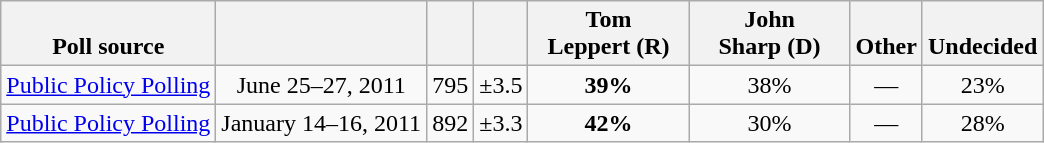<table class="wikitable" style="text-align:center">
<tr valign=bottom>
<th>Poll source</th>
<th></th>
<th></th>
<th></th>
<th style="width:100px;">Tom<br>Leppert (R)</th>
<th style="width:100px;">John<br>Sharp (D)</th>
<th>Other</th>
<th>Undecided</th>
</tr>
<tr>
<td align=left><a href='#'>Public Policy Polling</a></td>
<td>June 25–27, 2011</td>
<td>795</td>
<td>±3.5</td>
<td><strong>39%</strong></td>
<td>38%</td>
<td>—</td>
<td>23%</td>
</tr>
<tr>
<td align=left><a href='#'>Public Policy Polling</a></td>
<td>January 14–16, 2011</td>
<td>892</td>
<td>±3.3</td>
<td><strong>42%</strong></td>
<td>30%</td>
<td>—</td>
<td>28%</td>
</tr>
</table>
